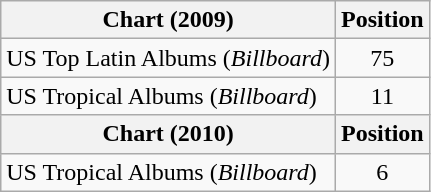<table class="wikitable">
<tr>
<th>Chart (2009)</th>
<th>Position</th>
</tr>
<tr>
<td>US Top Latin Albums (<em>Billboard</em>)</td>
<td style="text-align:center;">75</td>
</tr>
<tr>
<td>US Tropical Albums (<em>Billboard</em>)</td>
<td style="text-align:center;">11</td>
</tr>
<tr>
<th>Chart (2010)</th>
<th>Position</th>
</tr>
<tr>
<td>US Tropical Albums (<em>Billboard</em>)</td>
<td style="text-align:center;">6</td>
</tr>
</table>
